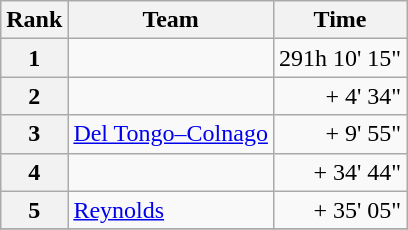<table class="wikitable">
<tr>
<th scope="col">Rank</th>
<th scope="col">Team</th>
<th scope="col">Time</th>
</tr>
<tr>
<th scope="row">1</th>
<td></td>
<td align=right>291h 10' 15"</td>
</tr>
<tr>
<th scope="row">2</th>
<td></td>
<td align=right>+ 4' 34"</td>
</tr>
<tr>
<th scope="row">3</th>
<td><a href='#'>Del Tongo–Colnago</a></td>
<td align=right>+ 9' 55"</td>
</tr>
<tr>
<th scope="row">4</th>
<td></td>
<td align=right>+ 34' 44"</td>
</tr>
<tr>
<th scope="row">5</th>
<td><a href='#'>Reynolds</a></td>
<td align=right>+ 35' 05"</td>
</tr>
<tr>
</tr>
</table>
